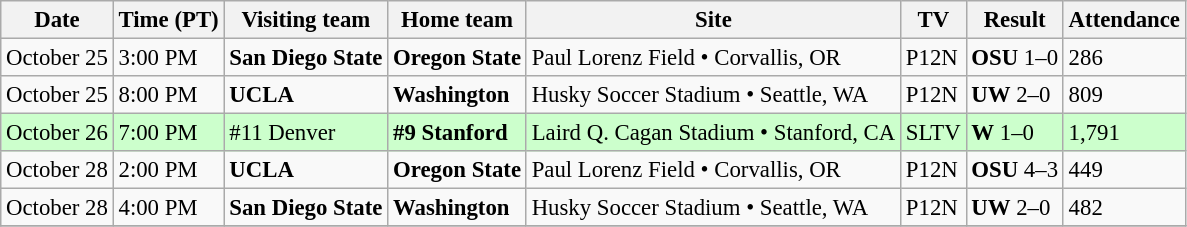<table class="wikitable" style="font-size:95%;">
<tr>
<th>Date</th>
<th>Time (PT)</th>
<th>Visiting team</th>
<th>Home team</th>
<th>Site</th>
<th>TV</th>
<th>Result</th>
<th>Attendance</th>
</tr>
<tr>
<td>October 25</td>
<td>3:00 PM</td>
<td><strong>San Diego State</strong></td>
<td><strong>Oregon State</strong></td>
<td>Paul Lorenz Field • Corvallis, OR</td>
<td>P12N</td>
<td><strong>OSU</strong> 1–0</td>
<td>286</td>
</tr>
<tr>
<td>October 25</td>
<td>8:00 PM</td>
<td><strong>UCLA</strong></td>
<td><strong>Washington</strong></td>
<td>Husky Soccer Stadium • Seattle, WA</td>
<td>P12N</td>
<td><strong>UW</strong> 2–0</td>
<td>809</td>
</tr>
<tr style="background:#cfc;">
<td>October 26</td>
<td>7:00 PM</td>
<td>#11 Denver</td>
<td><strong>#9 Stanford</strong></td>
<td>Laird Q. Cagan Stadium • Stanford, CA</td>
<td>SLTV</td>
<td><strong>W</strong> 1–0 </td>
<td>1,791</td>
</tr>
<tr>
<td>October 28</td>
<td>2:00 PM</td>
<td><strong>UCLA</strong></td>
<td><strong>Oregon State</strong></td>
<td>Paul Lorenz Field • Corvallis, OR</td>
<td>P12N</td>
<td><strong>OSU</strong> 4–3 </td>
<td>449</td>
</tr>
<tr>
<td>October 28</td>
<td>4:00 PM</td>
<td><strong>San Diego State</strong></td>
<td><strong>Washington</strong></td>
<td>Husky Soccer Stadium • Seattle, WA</td>
<td>P12N</td>
<td><strong>UW</strong> 2–0</td>
<td>482</td>
</tr>
<tr>
</tr>
</table>
